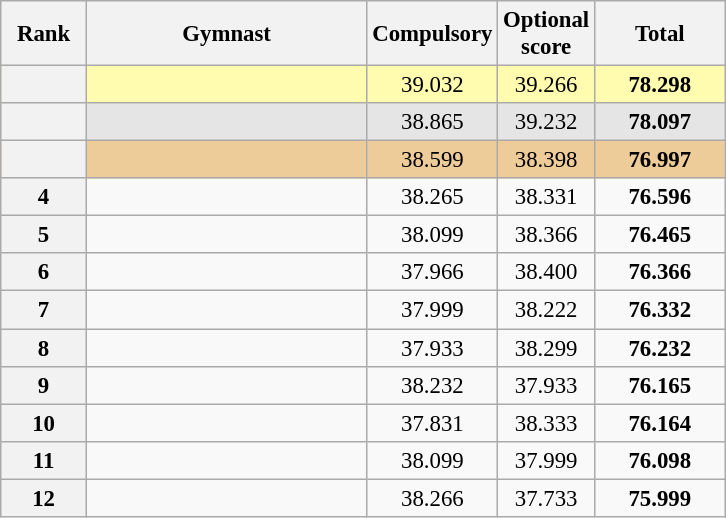<table class="wikitable sortable" style="text-align:center; font-size:95%">
<tr>
<th scope="col" style="width:50px;">Rank</th>
<th scope="col" style="width:180px;">Gymnast</th>
<th scope="col" style="width:50px;">Compulsory</th>
<th scope="col" style="width:50px;">Optional score</th>
<th scope="col" style="width:80px;">Total</th>
</tr>
<tr style="background:#fffcaf;">
<th scope=row style="text-align:center"></th>
<td style="text-align:left;"></td>
<td>39.032</td>
<td>39.266</td>
<td><strong>78.298</strong></td>
</tr>
<tr style="background:#e5e5e5;">
<th scope=row style="text-align:center"></th>
<td style="text-align:left;"></td>
<td>38.865</td>
<td>39.232</td>
<td><strong>78.097</strong></td>
</tr>
<tr style="background:#ec9;">
<th scope=row style="text-align:center"></th>
<td style="text-align:left;"></td>
<td>38.599</td>
<td>38.398</td>
<td><strong>76.997</strong></td>
</tr>
<tr>
<th scope=row style="text-align:center">4</th>
<td style="text-align:left;"></td>
<td>38.265</td>
<td>38.331</td>
<td><strong>76.596</strong></td>
</tr>
<tr>
<th scope=row style="text-align:center">5</th>
<td style="text-align:left;"></td>
<td>38.099</td>
<td>38.366</td>
<td><strong>76.465</strong></td>
</tr>
<tr>
<th scope=row style="text-align:center">6</th>
<td style="text-align:left;"></td>
<td>37.966</td>
<td>38.400</td>
<td><strong>76.366</strong></td>
</tr>
<tr>
<th scope=row style="text-align:center">7</th>
<td style="text-align:left;"></td>
<td>37.999</td>
<td>38.222</td>
<td><strong>76.332</strong></td>
</tr>
<tr>
<th scope=row style="text-align:center">8</th>
<td style="text-align:left;"></td>
<td>37.933</td>
<td>38.299</td>
<td><strong>76.232</strong></td>
</tr>
<tr>
<th scope=row style="text-align:center">9</th>
<td style="text-align:left;"></td>
<td>38.232</td>
<td>37.933</td>
<td><strong>76.165</strong></td>
</tr>
<tr>
<th scope=row style="text-align:center">10</th>
<td style="text-align:left;"></td>
<td>37.831</td>
<td>38.333</td>
<td><strong>76.164</strong></td>
</tr>
<tr>
<th scope=row style="text-align:center">11</th>
<td style="text-align:left;"></td>
<td>38.099</td>
<td>37.999</td>
<td><strong>76.098</strong></td>
</tr>
<tr>
<th scope=row style="text-align:center">12</th>
<td style="text-align:left;"></td>
<td>38.266</td>
<td>37.733</td>
<td><strong>75.999</strong></td>
</tr>
</table>
